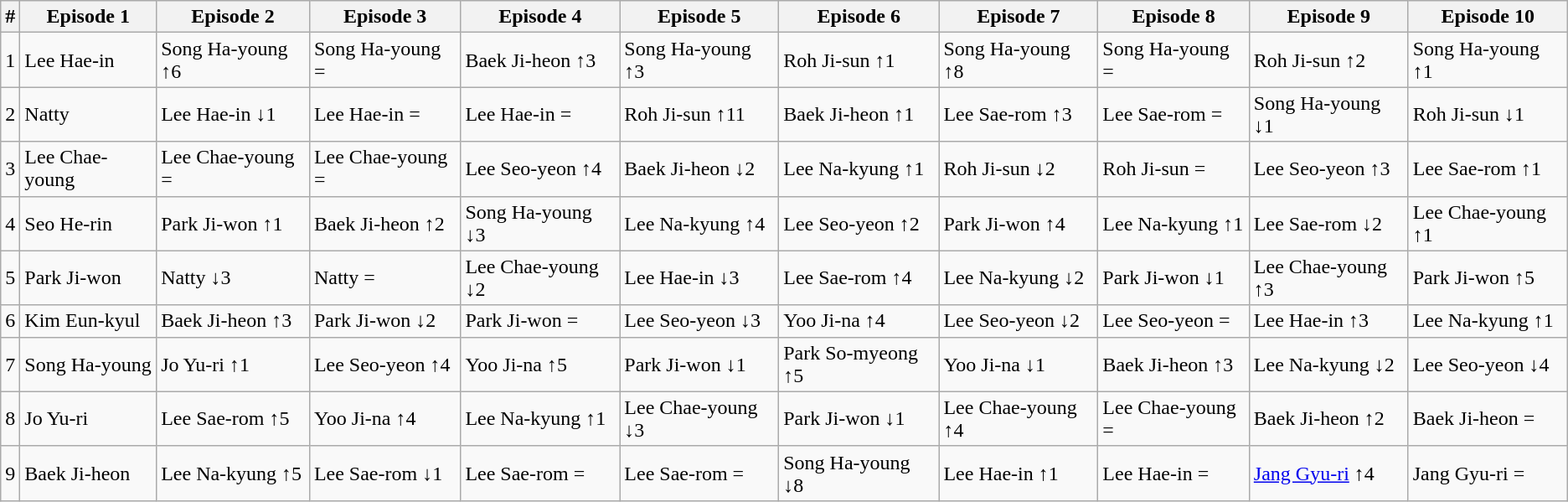<table class="wikitable">
<tr>
<th>#</th>
<th>Episode 1</th>
<th>Episode 2</th>
<th>Episode 3</th>
<th>Episode 4</th>
<th>Episode 5</th>
<th>Episode 6</th>
<th>Episode 7</th>
<th>Episode 8</th>
<th>Episode 9</th>
<th>Episode 10</th>
</tr>
<tr>
<td>1</td>
<td>Lee Hae-in</td>
<td>Song Ha-young ↑6</td>
<td>Song Ha-young =</td>
<td>Baek Ji-heon ↑3</td>
<td>Song Ha-young ↑3</td>
<td>Roh Ji-sun ↑1</td>
<td>Song Ha-young ↑8</td>
<td>Song Ha-young =</td>
<td>Roh Ji-sun ↑2</td>
<td>Song Ha-young ↑1</td>
</tr>
<tr>
<td>2</td>
<td>Natty</td>
<td>Lee Hae-in ↓1</td>
<td>Lee Hae-in =</td>
<td>Lee Hae-in =</td>
<td>Roh Ji-sun ↑11</td>
<td>Baek Ji-heon ↑1</td>
<td>Lee Sae-rom ↑3</td>
<td>Lee Sae-rom =</td>
<td>Song Ha-young ↓1</td>
<td>Roh Ji-sun ↓1</td>
</tr>
<tr>
<td>3</td>
<td>Lee Chae-young</td>
<td>Lee Chae-young =</td>
<td>Lee Chae-young =</td>
<td>Lee Seo-yeon ↑4</td>
<td>Baek Ji-heon ↓2</td>
<td>Lee Na-kyung ↑1</td>
<td>Roh Ji-sun ↓2</td>
<td>Roh Ji-sun =</td>
<td>Lee Seo-yeon ↑3</td>
<td>Lee Sae-rom ↑1</td>
</tr>
<tr>
<td>4</td>
<td>Seo He-rin</td>
<td>Park Ji-won ↑1</td>
<td>Baek Ji-heon ↑2</td>
<td>Song Ha-young ↓3</td>
<td>Lee Na-kyung ↑4</td>
<td>Lee Seo-yeon ↑2</td>
<td>Park Ji-won ↑4</td>
<td>Lee Na-kyung ↑1</td>
<td>Lee Sae-rom ↓2</td>
<td>Lee Chae-young ↑1</td>
</tr>
<tr>
<td>5</td>
<td>Park Ji-won</td>
<td>Natty ↓3</td>
<td>Natty =</td>
<td>Lee Chae-young ↓2</td>
<td>Lee Hae-in ↓3</td>
<td>Lee Sae-rom ↑4</td>
<td>Lee Na-kyung ↓2</td>
<td>Park Ji-won ↓1</td>
<td>Lee Chae-young ↑3</td>
<td>Park Ji-won ↑5</td>
</tr>
<tr>
<td>6</td>
<td>Kim Eun-kyul</td>
<td>Baek Ji-heon ↑3</td>
<td>Park Ji-won ↓2</td>
<td>Park Ji-won =</td>
<td>Lee Seo-yeon ↓3</td>
<td>Yoo Ji-na ↑4</td>
<td>Lee Seo-yeon ↓2</td>
<td>Lee Seo-yeon =</td>
<td>Lee Hae-in ↑3</td>
<td>Lee Na-kyung ↑1</td>
</tr>
<tr>
<td>7</td>
<td>Song Ha-young</td>
<td>Jo Yu-ri ↑1</td>
<td>Lee Seo-yeon ↑4</td>
<td>Yoo Ji-na ↑5</td>
<td>Park Ji-won ↓1</td>
<td>Park So-myeong ↑5 </td>
<td>Yoo Ji-na ↓1</td>
<td>Baek Ji-heon ↑3</td>
<td>Lee Na-kyung ↓2</td>
<td>Lee Seo-yeon ↓4</td>
</tr>
<tr>
<td>8</td>
<td>Jo Yu-ri</td>
<td>Lee Sae-rom ↑5</td>
<td>Yoo Ji-na ↑4</td>
<td>Lee Na-kyung ↑1</td>
<td>Lee Chae-young ↓3</td>
<td>Park Ji-won ↓1</td>
<td>Lee Chae-young ↑4</td>
<td>Lee Chae-young =</td>
<td>Baek Ji-heon ↑2</td>
<td>Baek Ji-heon =</td>
</tr>
<tr>
<td>9</td>
<td>Baek Ji-heon</td>
<td>Lee Na-kyung ↑5</td>
<td>Lee Sae-rom ↓1</td>
<td>Lee Sae-rom =</td>
<td>Lee Sae-rom =</td>
<td>Song Ha-young ↓8</td>
<td>Lee Hae-in ↑1</td>
<td>Lee Hae-in =</td>
<td><a href='#'>Jang Gyu-ri</a> ↑4</td>
<td>Jang Gyu-ri =</td>
</tr>
</table>
